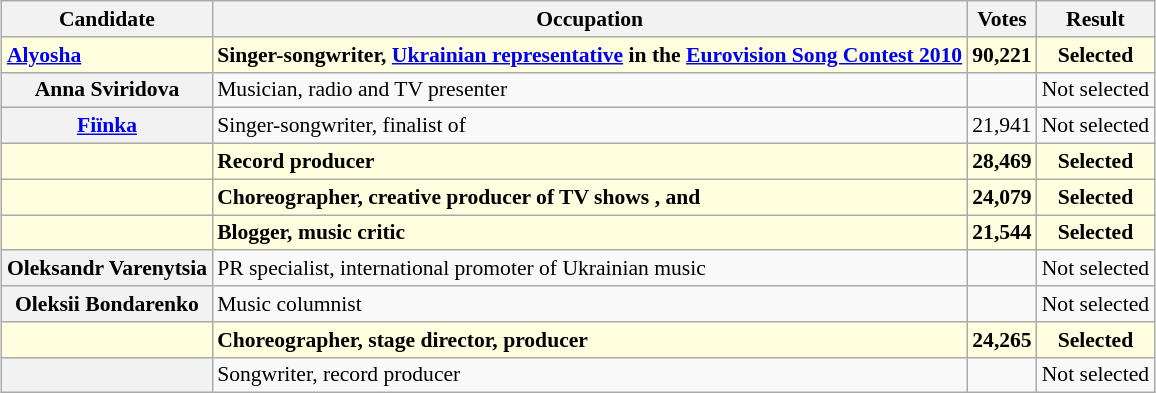<table class="sortable wikitable plainrowheaders" style="margin: 1em auto 1em auto; font-size:90%; text-align:center;">
<tr>
<th>Candidate</th>
<th class="unsortable">Occupation</th>
<th>Votes</th>
<th>Result</th>
</tr>
<tr style="font-weight:bold; background:lightyellow;">
<th scope="row" style="text-align:left; font-weight:bold; background:lightyellow;"><a href='#'>Alyosha</a></th>
<td align="left">Singer-songwriter, <a href='#'>Ukrainian representative</a> in the <a href='#'>Eurovision Song Contest 2010</a></td>
<td>90,221</td>
<td>Selected</td>
</tr>
<tr>
<th scope="row">Anna Sviridova</th>
<td align="left">Musician, radio and TV presenter</td>
<td></td>
<td>Not selected</td>
</tr>
<tr>
<th scope="row"><a href='#'>Fiїnka</a></th>
<td align="left">Singer-songwriter, finalist of </td>
<td>21,941</td>
<td>Not selected</td>
</tr>
<tr style="font-weight:bold; background:lightyellow;">
<th scope="row" style="text-align:left; font-weight:bold; background:lightyellow;"></th>
<td align="left">Record producer</td>
<td>28,469</td>
<td>Selected</td>
</tr>
<tr style="font-weight:bold; background:lightyellow;">
<th scope="row" style="text-align:left; font-weight:bold; background:lightyellow;"></th>
<td align="left">Choreographer, creative producer of TV shows ,  and </td>
<td>24,079</td>
<td>Selected</td>
</tr>
<tr style="font-weight:bold; background:lightyellow;">
<th scope="row" style="text-align:left; font-weight:bold; background:lightyellow;"></th>
<td align="left">Blogger, music critic</td>
<td>21,544</td>
<td>Selected</td>
</tr>
<tr>
<th scope="row">Oleksandr Varenytsia</th>
<td align="left">PR specialist, international promoter of Ukrainian music</td>
<td></td>
<td>Not selected</td>
</tr>
<tr>
<th scope="row">Oleksii Bondarenko</th>
<td align="left">Music columnist</td>
<td></td>
<td>Not selected</td>
</tr>
<tr style="font-weight:bold; background:lightyellow;">
<th scope="row" style="text-align:left; font-weight:bold; background:lightyellow;"></th>
<td align="left">Choreographer, stage director, producer</td>
<td>24,265</td>
<td>Selected</td>
</tr>
<tr>
<th scope="row"></th>
<td align="left">Songwriter, record producer</td>
<td></td>
<td>Not selected</td>
</tr>
</table>
